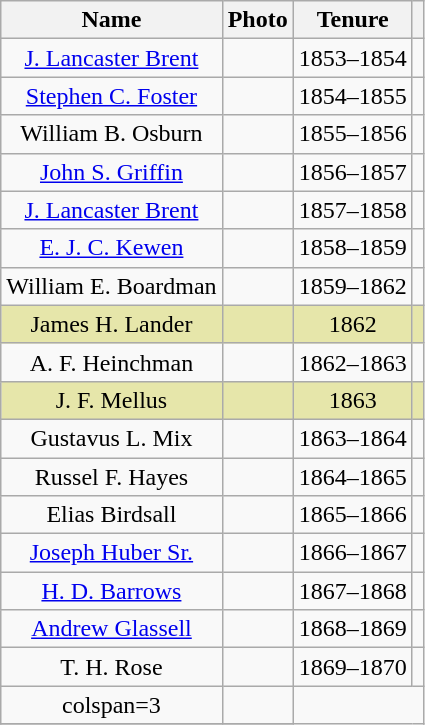<table class="wikitable plainrowheaders" style="text-align:center;">
<tr>
<th>Name</th>
<th>Photo</th>
<th>Tenure</th>
<th></th>
</tr>
<tr>
<td><a href='#'>J. Lancaster Brent</a></td>
<td></td>
<td>1853–1854</td>
<td></td>
</tr>
<tr>
<td><a href='#'>Stephen C. Foster</a></td>
<td></td>
<td>1854–1855</td>
<td></td>
</tr>
<tr>
<td>William B. Osburn</td>
<td></td>
<td>1855–1856</td>
<td></td>
</tr>
<tr>
<td><a href='#'>John S. Griffin</a></td>
<td></td>
<td>1856–1857</td>
<td></td>
</tr>
<tr>
<td><a href='#'>J. Lancaster Brent</a></td>
<td></td>
<td>1857–1858</td>
<td></td>
</tr>
<tr>
<td><a href='#'>E. J. C. Kewen</a></td>
<td></td>
<td>1858–1859</td>
<td></td>
</tr>
<tr>
<td>William E. Boardman</td>
<td></td>
<td>1859–1862</td>
<td></td>
</tr>
<tr bgcolor=#E6E6AA>
<td>James H. Lander</td>
<td></td>
<td>1862</td>
<td></td>
</tr>
<tr>
<td>A. F. Heinchman</td>
<td></td>
<td>1862–1863</td>
<td></td>
</tr>
<tr bgcolor=#E6E6AA>
<td>J. F. Mellus</td>
<td></td>
<td>1863</td>
<td></td>
</tr>
<tr>
<td>Gustavus L. Mix</td>
<td></td>
<td>1863–1864</td>
<td></td>
</tr>
<tr>
<td>Russel F. Hayes</td>
<td></td>
<td>1864–1865</td>
<td></td>
</tr>
<tr>
<td>Elias Birdsall</td>
<td></td>
<td>1865–1866</td>
<td></td>
</tr>
<tr>
<td><a href='#'>Joseph Huber Sr.</a></td>
<td></td>
<td>1866–1867</td>
<td></td>
</tr>
<tr>
<td><a href='#'>H. D. Barrows</a></td>
<td></td>
<td>1867–1868</td>
<td></td>
</tr>
<tr>
<td><a href='#'>Andrew Glassell</a></td>
<td></td>
<td>1868–1869</td>
<td></td>
</tr>
<tr>
<td>T. H. Rose</td>
<td></td>
<td>1869–1870</td>
<td></td>
</tr>
<tr>
<td>colspan=3 </td>
<td></td>
</tr>
<tr>
</tr>
</table>
